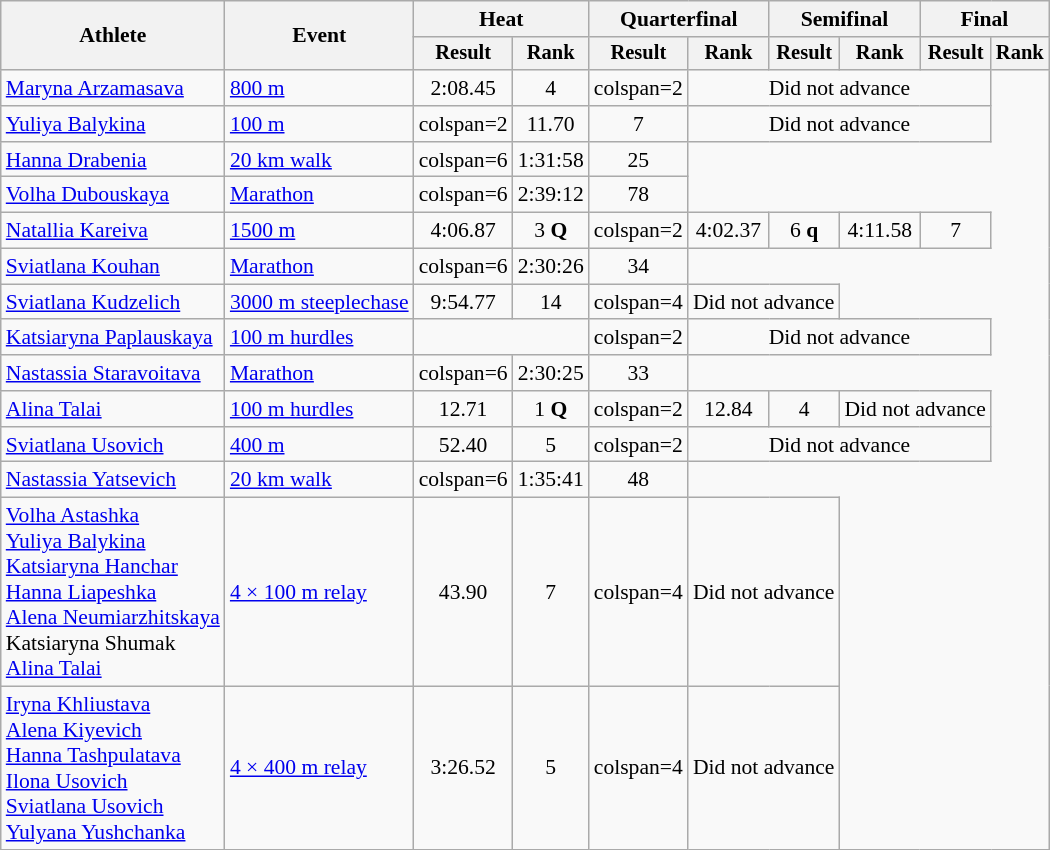<table class="wikitable" style="font-size:90%">
<tr>
<th rowspan="2">Athlete</th>
<th rowspan="2">Event</th>
<th colspan="2">Heat</th>
<th colspan="2">Quarterfinal</th>
<th colspan="2">Semifinal</th>
<th colspan="2">Final</th>
</tr>
<tr style="font-size:95%">
<th>Result</th>
<th>Rank</th>
<th>Result</th>
<th>Rank</th>
<th>Result</th>
<th>Rank</th>
<th>Result</th>
<th>Rank</th>
</tr>
<tr align=center>
<td align=left><a href='#'>Maryna Arzamasava</a></td>
<td align=left><a href='#'>800 m</a></td>
<td>2:08.45</td>
<td>4</td>
<td>colspan=2 </td>
<td colspan=4>Did not advance</td>
</tr>
<tr align=center>
<td align=left><a href='#'>Yuliya Balykina</a></td>
<td align=left><a href='#'>100 m</a></td>
<td>colspan=2 </td>
<td>11.70</td>
<td>7</td>
<td colspan=4>Did not advance</td>
</tr>
<tr align=center>
<td align=left><a href='#'>Hanna Drabenia</a></td>
<td align=left><a href='#'>20 km walk</a></td>
<td>colspan=6 </td>
<td>1:31:58</td>
<td>25</td>
</tr>
<tr align=center>
<td align=left><a href='#'>Volha Dubouskaya</a></td>
<td align=left><a href='#'>Marathon</a></td>
<td>colspan=6 </td>
<td>2:39:12</td>
<td>78</td>
</tr>
<tr align=center>
<td align=left><a href='#'>Natallia Kareiva</a></td>
<td align=left><a href='#'>1500 m</a></td>
<td>4:06.87</td>
<td>3 <strong>Q</strong></td>
<td>colspan=2 </td>
<td>4:02.37</td>
<td>6 <strong>q</strong></td>
<td>4:11.58</td>
<td>7</td>
</tr>
<tr align=center>
<td align=left><a href='#'>Sviatlana Kouhan</a></td>
<td align=left><a href='#'>Marathon</a></td>
<td>colspan=6 </td>
<td>2:30:26</td>
<td>34</td>
</tr>
<tr align=center>
<td align=left><a href='#'>Sviatlana Kudzelich</a></td>
<td align=left><a href='#'>3000 m steeplechase</a></td>
<td>9:54.77</td>
<td>14</td>
<td>colspan=4 </td>
<td colspan=2>Did not advance</td>
</tr>
<tr align=center>
<td align=left><a href='#'>Katsiaryna Paplauskaya</a></td>
<td align=left><a href='#'>100 m hurdles</a></td>
<td colspan=2></td>
<td>colspan=2 </td>
<td colspan=4>Did not advance</td>
</tr>
<tr align=center>
<td align=left><a href='#'>Nastassia Staravoitava</a></td>
<td align=left><a href='#'>Marathon</a></td>
<td>colspan=6 </td>
<td>2:30:25</td>
<td>33</td>
</tr>
<tr align=center>
<td align=left><a href='#'>Alina Talai</a></td>
<td align=left><a href='#'>100 m hurdles</a></td>
<td>12.71</td>
<td>1 <strong>Q</strong></td>
<td>colspan=2 </td>
<td>12.84</td>
<td>4</td>
<td colspan=2>Did not advance</td>
</tr>
<tr align=center>
<td align=left><a href='#'>Sviatlana Usovich</a></td>
<td align=left><a href='#'>400 m</a></td>
<td>52.40</td>
<td>5</td>
<td>colspan=2 </td>
<td colspan=4>Did not advance</td>
</tr>
<tr align=center>
<td align=left><a href='#'>Nastassia Yatsevich</a></td>
<td align=left><a href='#'>20 km walk</a></td>
<td>colspan=6 </td>
<td>1:35:41</td>
<td>48</td>
</tr>
<tr align=center>
<td align=left><a href='#'>Volha Astashka</a><br><a href='#'>Yuliya Balykina</a><br><a href='#'>Katsiaryna Hanchar</a><br><a href='#'>Hanna Liapeshka</a><br><a href='#'>Alena Neumiarzhitskaya</a><br>Katsiaryna Shumak<br><a href='#'>Alina Talai</a></td>
<td align=left><a href='#'>4 × 100 m relay</a></td>
<td>43.90</td>
<td>7</td>
<td>colspan=4 </td>
<td colspan=2>Did not advance</td>
</tr>
<tr align=center>
<td align=left><a href='#'>Iryna Khliustava</a><br><a href='#'>Alena Kiyevich</a><br><a href='#'>Hanna Tashpulatava</a><br><a href='#'>Ilona Usovich</a><br><a href='#'>Sviatlana Usovich</a><br><a href='#'>Yulyana Yushchanka</a></td>
<td align=left><a href='#'>4 × 400 m relay</a></td>
<td>3:26.52</td>
<td>5</td>
<td>colspan=4 </td>
<td colspan=2>Did not advance</td>
</tr>
</table>
